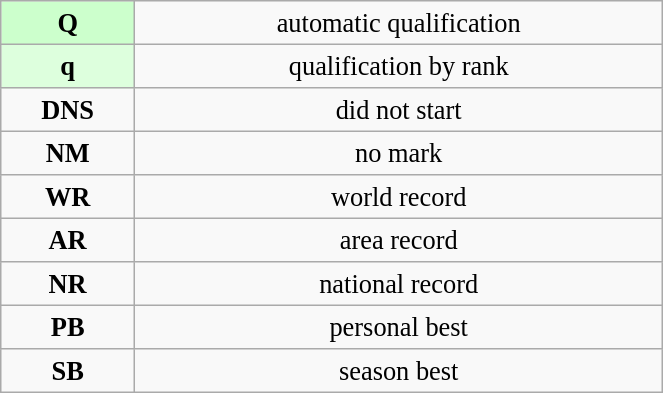<table class="wikitable" style=" text-align:center; font-size:110%;" width="35%">
<tr>
<td bgcolor="ccffcc"><strong>Q</strong></td>
<td>automatic qualification</td>
</tr>
<tr>
<td bgcolor="ddffdd"><strong>q</strong></td>
<td>qualification by rank</td>
</tr>
<tr>
<td><strong>DNS</strong></td>
<td>did not start</td>
</tr>
<tr>
<td><strong>NM</strong></td>
<td>no mark</td>
</tr>
<tr>
<td><strong>WR</strong></td>
<td>world record</td>
</tr>
<tr>
<td><strong>AR</strong></td>
<td>area record</td>
</tr>
<tr>
<td><strong>NR</strong></td>
<td>national record</td>
</tr>
<tr>
<td><strong>PB</strong></td>
<td>personal best</td>
</tr>
<tr>
<td><strong>SB</strong></td>
<td>season best</td>
</tr>
</table>
